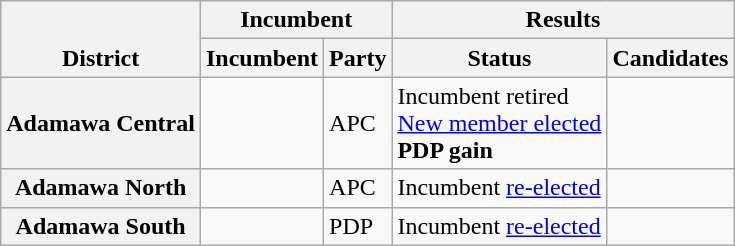<table class="wikitable sortable">
<tr valign=bottom>
<th rowspan=2>District</th>
<th colspan=2>Incumbent</th>
<th colspan=2>Results</th>
</tr>
<tr valign=bottom>
<th>Incumbent</th>
<th>Party</th>
<th>Status</th>
<th>Candidates</th>
</tr>
<tr>
<th>Adamawa Central</th>
<td></td>
<td>APC</td>
<td>Incumbent retired<br><a href='#'>New member elected</a><br><strong>PDP gain</strong></td>
<td nowrap></td>
</tr>
<tr>
<th>Adamawa North</th>
<td></td>
<td>APC</td>
<td>Incumbent <a href='#'>re-elected</a></td>
<td nowrap></td>
</tr>
<tr>
<th>Adamawa South</th>
<td></td>
<td>PDP</td>
<td>Incumbent <a href='#'>re-elected</a></td>
<td nowrap></td>
</tr>
</table>
